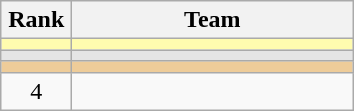<table class="wikitable" style="text-align:center;">
<tr>
<th width=40>Rank</th>
<th width=180>Team</th>
</tr>
<tr style="background:#fffcaf;">
<td></td>
<td style="text-align:left;"></td>
</tr>
<tr style="background:#e5e5e5;">
<td></td>
<td style="text-align:left;"></td>
</tr>
<tr style="background:#ec9;">
<td></td>
<td style="text-align:left;"></td>
</tr>
<tr>
<td>4</td>
<td style="text-align:left;"></td>
</tr>
</table>
